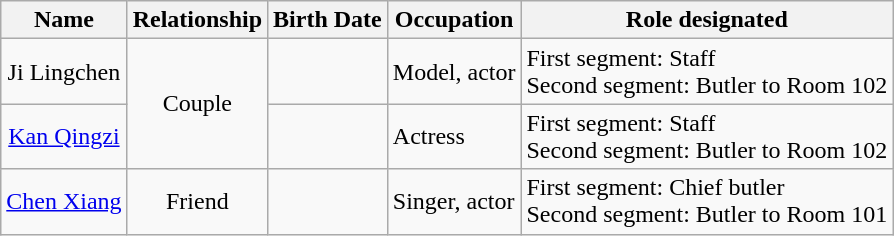<table class="wikitable" style="text-align:center;">
<tr>
<th>Name</th>
<th>Relationship</th>
<th>Birth Date</th>
<th>Occupation</th>
<th>Role designated</th>
</tr>
<tr>
<td> Ji Lingchen</td>
<td rowspan="2">Couple </td>
<td></td>
<td align="left">Model, actor</td>
<td align="left">First segment: Staff<br>Second segment: Butler to Room 102</td>
</tr>
<tr>
<td> <a href='#'>Kan Qingzi</a></td>
<td></td>
<td align="left">Actress</td>
<td align="left">First segment: Staff<br>Second segment: Butler to Room 102</td>
</tr>
<tr>
<td> <a href='#'>Chen Xiang</a></td>
<td>Friend</td>
<td></td>
<td align="left">Singer, actor</td>
<td align="left">First segment: Chief butler<br>Second segment: Butler to Room 101</td>
</tr>
</table>
